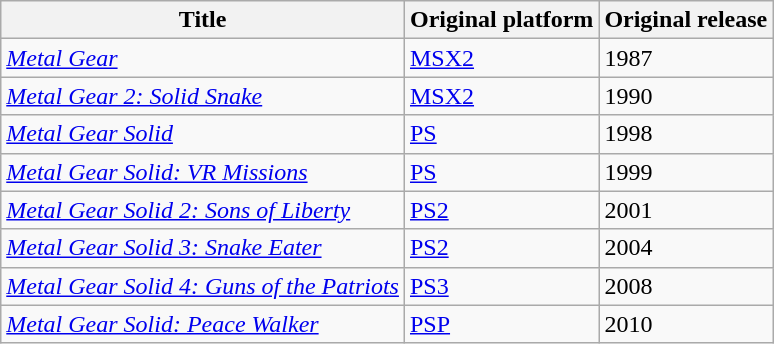<table class="wikitable">
<tr>
<th>Title</th>
<th>Original platform</th>
<th>Original release</th>
</tr>
<tr>
<td><em><a href='#'>Metal Gear</a></em></td>
<td><a href='#'>MSX2</a></td>
<td>1987</td>
</tr>
<tr>
<td><em><a href='#'>Metal Gear 2: Solid Snake</a></em></td>
<td><a href='#'>MSX2</a></td>
<td>1990</td>
</tr>
<tr>
<td><em><a href='#'>Metal Gear Solid</a></em></td>
<td><a href='#'>PS</a></td>
<td>1998</td>
</tr>
<tr>
<td><em><a href='#'>Metal Gear Solid: VR Missions</a></em></td>
<td><a href='#'>PS</a></td>
<td>1999</td>
</tr>
<tr>
<td><em><a href='#'>Metal Gear Solid 2: Sons of Liberty</a></em></td>
<td><a href='#'>PS2</a></td>
<td>2001</td>
</tr>
<tr>
<td><em><a href='#'>Metal Gear Solid 3: Snake Eater</a></em></td>
<td><a href='#'>PS2</a></td>
<td>2004</td>
</tr>
<tr>
<td><em><a href='#'>Metal Gear Solid 4: Guns of the Patriots</a></em></td>
<td><a href='#'>PS3</a></td>
<td>2008</td>
</tr>
<tr>
<td><em><a href='#'>Metal Gear Solid: Peace Walker</a></em></td>
<td><a href='#'>PSP</a></td>
<td>2010</td>
</tr>
</table>
